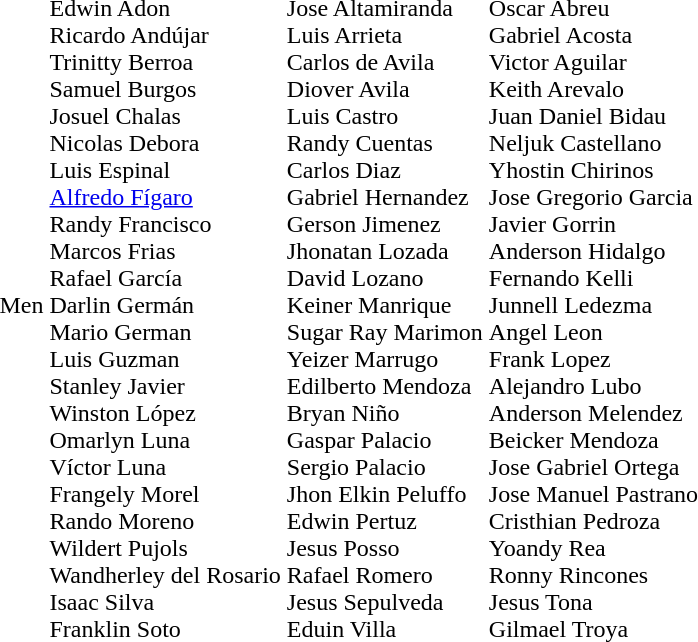<table>
<tr>
<td>Men</td>
<td nowrap><br>Edwin Adon<br>Ricardo Andújar<br>Trinitty Berroa<br>Samuel Burgos<br>Josuel Chalas<br>Nicolas Debora<br>Luis Espinal<br><a href='#'>Alfredo Fígaro</a><br>Randy Francisco<br>Marcos Frias<br>Rafael García<br>Darlin Germán<br>Mario German<br>Luis Guzman<br>Stanley Javier<br>Winston López <br>Omarlyn Luna<br>Víctor Luna<br>Frangely Morel<br>Rando Moreno<br>Wildert Pujols<br>Wandherley del Rosario<br>Isaac Silva<br>Franklin Soto</td>
<td nowrap><br>Jose Altamiranda<br>Luis Arrieta<br>Carlos de Avila<br>Diover Avila<br>Luis Castro<br>Randy Cuentas<br>Carlos Diaz<br>Gabriel Hernandez<br>Gerson Jimenez<br>Jhonatan Lozada<br>David Lozano<br>Keiner Manrique<br>Sugar Ray Marimon<br>Yeizer Marrugo <br>Edilberto Mendoza<br>Bryan Niño<br>Gaspar Palacio<br>Sergio Palacio<br>Jhon Elkin Peluffo<br>Edwin Pertuz<br>Jesus Posso<br>Rafael Romero<br>Jesus Sepulveda<br>Eduin Villa</td>
<td nowrap><br>Oscar Abreu<br>Gabriel Acosta<br>Victor Aguilar<br>Keith Arevalo<br>Juan Daniel Bidau<br>Neljuk Castellano<br>Yhostin Chirinos<br>Jose Gregorio Garcia<br>Javier Gorrin<br>Anderson Hidalgo<br>Fernando Kelli<br>Junnell Ledezma<br>Angel Leon<br>Frank Lopez<br>Alejandro Lubo<br>Anderson Melendez<br>Beicker Mendoza<br>Jose Gabriel Ortega<br>Jose Manuel Pastrano<br>Cristhian Pedroza<br>Yoandy Rea<br>Ronny Rincones<br>Jesus Tona<br>Gilmael Troya</td>
</tr>
</table>
